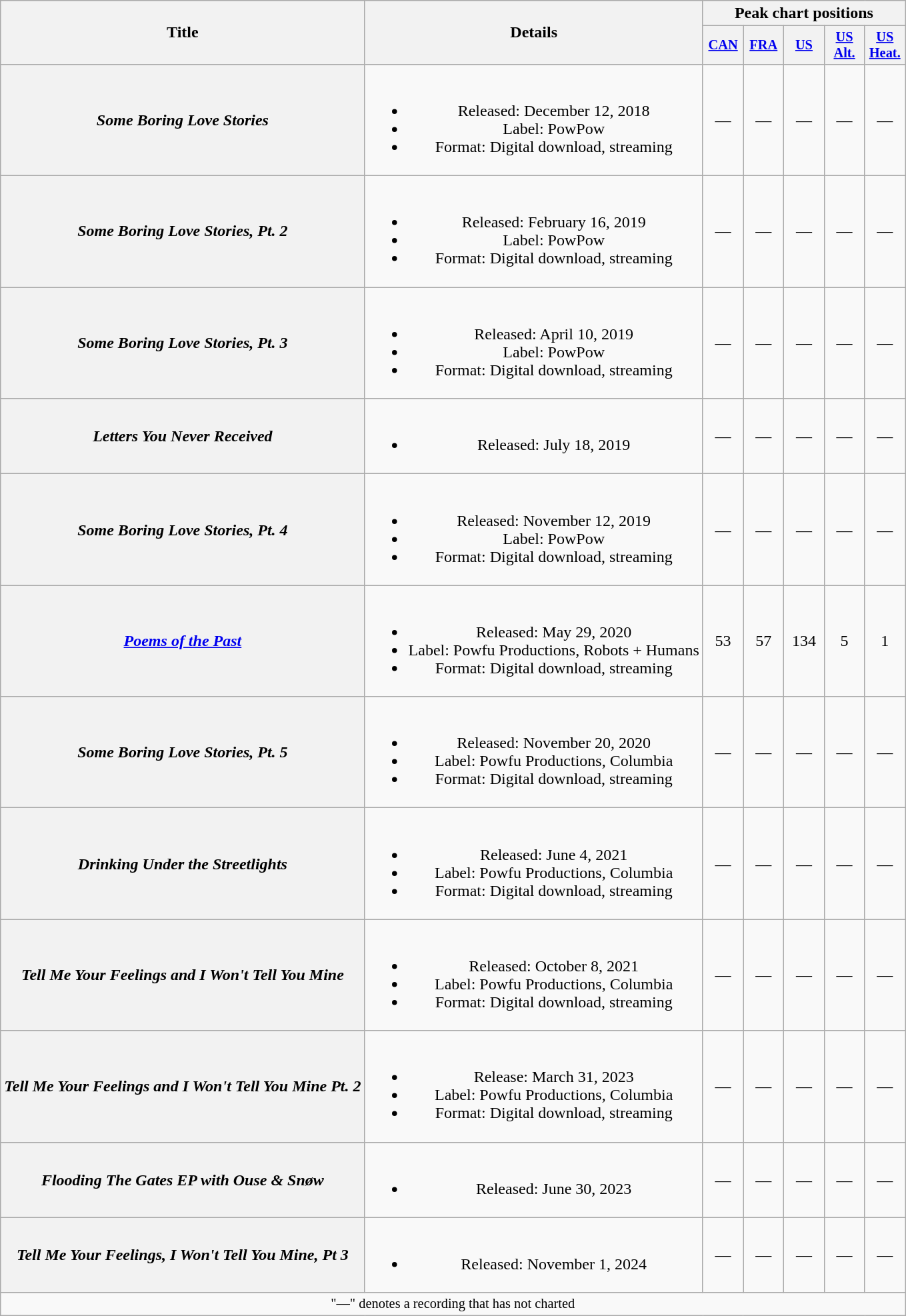<table class="wikitable plainrowheaders" style="text-align:center;">
<tr>
<th rowspan="2" scope="col">Title</th>
<th rowspan="2" scope="col">Details</th>
<th scope="col" colspan="5">Peak chart positions</th>
</tr>
<tr>
<th scope="col" style="width:2.5em;font-size:85%;"><a href='#'>CAN</a><br></th>
<th scope="col" style="width:2.5em;font-size:85%;"><a href='#'>FRA</a><br></th>
<th scope="col" style="width:2.5em;font-size:85%;"><a href='#'>US</a><br></th>
<th scope="col" style="width:2.5em;font-size:85%;"><a href='#'>US<br>Alt.</a><br></th>
<th scope="col" style="width:2.5em;font-size:85%;"><a href='#'>US<br>Heat.</a><br></th>
</tr>
<tr>
<th scope="row"><em>Some Boring Love Stories</em></th>
<td><br><ul><li>Released: December 12, 2018</li><li>Label: PowPow</li><li>Format: Digital download, streaming</li></ul></td>
<td>—</td>
<td>—</td>
<td>—</td>
<td>—</td>
<td>—</td>
</tr>
<tr>
<th scope="row"><em>Some Boring Love Stories, Pt. 2</em></th>
<td><br><ul><li>Released: February 16, 2019</li><li>Label: PowPow</li><li>Format: Digital download, streaming</li></ul></td>
<td>—</td>
<td>—</td>
<td>—</td>
<td>—</td>
<td>—</td>
</tr>
<tr>
<th scope="row"><em>Some Boring Love Stories, Pt. 3</em></th>
<td><br><ul><li>Released: April 10, 2019</li><li>Label: PowPow</li><li>Format: Digital download, streaming</li></ul></td>
<td>—</td>
<td>—</td>
<td>—</td>
<td>—</td>
<td>—</td>
</tr>
<tr>
<th scope="row"><em>Letters You Never Received</em></th>
<td><br><ul><li>Released: July 18, 2019</li></ul></td>
<td>—</td>
<td>—</td>
<td>—</td>
<td>—</td>
<td>—</td>
</tr>
<tr>
<th scope="row"><em>Some Boring Love Stories, Pt. 4</em></th>
<td><br><ul><li>Released: November 12, 2019</li><li>Label: PowPow</li><li>Format: Digital download, streaming</li></ul></td>
<td>—</td>
<td>—</td>
<td>—</td>
<td>—</td>
<td>—</td>
</tr>
<tr>
<th scope="row"><em><a href='#'>Poems of the Past</a></em></th>
<td><br><ul><li>Released: May 29, 2020</li><li>Label: Powfu Productions, Robots + Humans</li><li>Format: Digital download, streaming</li></ul></td>
<td>53</td>
<td>57</td>
<td>134</td>
<td>5</td>
<td>1</td>
</tr>
<tr>
<th scope="row"><em>Some Boring Love Stories, Pt. 5</em></th>
<td><br><ul><li>Released: November 20, 2020</li><li>Label: Powfu Productions, Columbia</li><li>Format: Digital download, streaming</li></ul></td>
<td>—</td>
<td>—</td>
<td>—</td>
<td>—</td>
<td>—</td>
</tr>
<tr>
<th scope="row"><em>Drinking Under the Streetlights</em></th>
<td><br><ul><li>Released: June 4, 2021</li><li>Label: Powfu Productions, Columbia</li><li>Format: Digital download, streaming</li></ul></td>
<td>—</td>
<td>—</td>
<td>—</td>
<td>—</td>
<td>—</td>
</tr>
<tr>
<th scope="row"><em>Tell Me Your Feelings and I Won't Tell You Mine</em></th>
<td><br><ul><li>Released: October 8, 2021</li><li>Label: Powfu Productions, Columbia</li><li>Format: Digital download, streaming</li></ul></td>
<td>—</td>
<td>—</td>
<td>—</td>
<td>—</td>
<td>—</td>
</tr>
<tr>
<th scope="row"><em>Tell Me Your Feelings and I Won't Tell You Mine Pt. 2</em></th>
<td><br><ul><li>Release: March 31, 2023</li><li>Label: Powfu Productions, Columbia</li><li>Format: Digital download, streaming</li></ul></td>
<td>—</td>
<td>—</td>
<td>—</td>
<td>—</td>
<td>—</td>
</tr>
<tr>
<th scope="row"><em>Flooding The Gates EP with Ouse & Snøw</em></th>
<td><br><ul><li>Released: June 30, 2023</li></ul></td>
<td>—</td>
<td>—</td>
<td>—</td>
<td>—</td>
<td>—</td>
</tr>
<tr>
<th scope="row"><em>Tell Me Your Feelings, I Won't Tell You Mine, Pt 3</em></th>
<td><br><ul><li>Released: November 1, 2024</li></ul></td>
<td>—</td>
<td>—</td>
<td>—</td>
<td>—</td>
<td>—</td>
</tr>
<tr>
<td colspan="10" style="font-size:85%">"—" denotes a recording that has not charted</td>
</tr>
</table>
